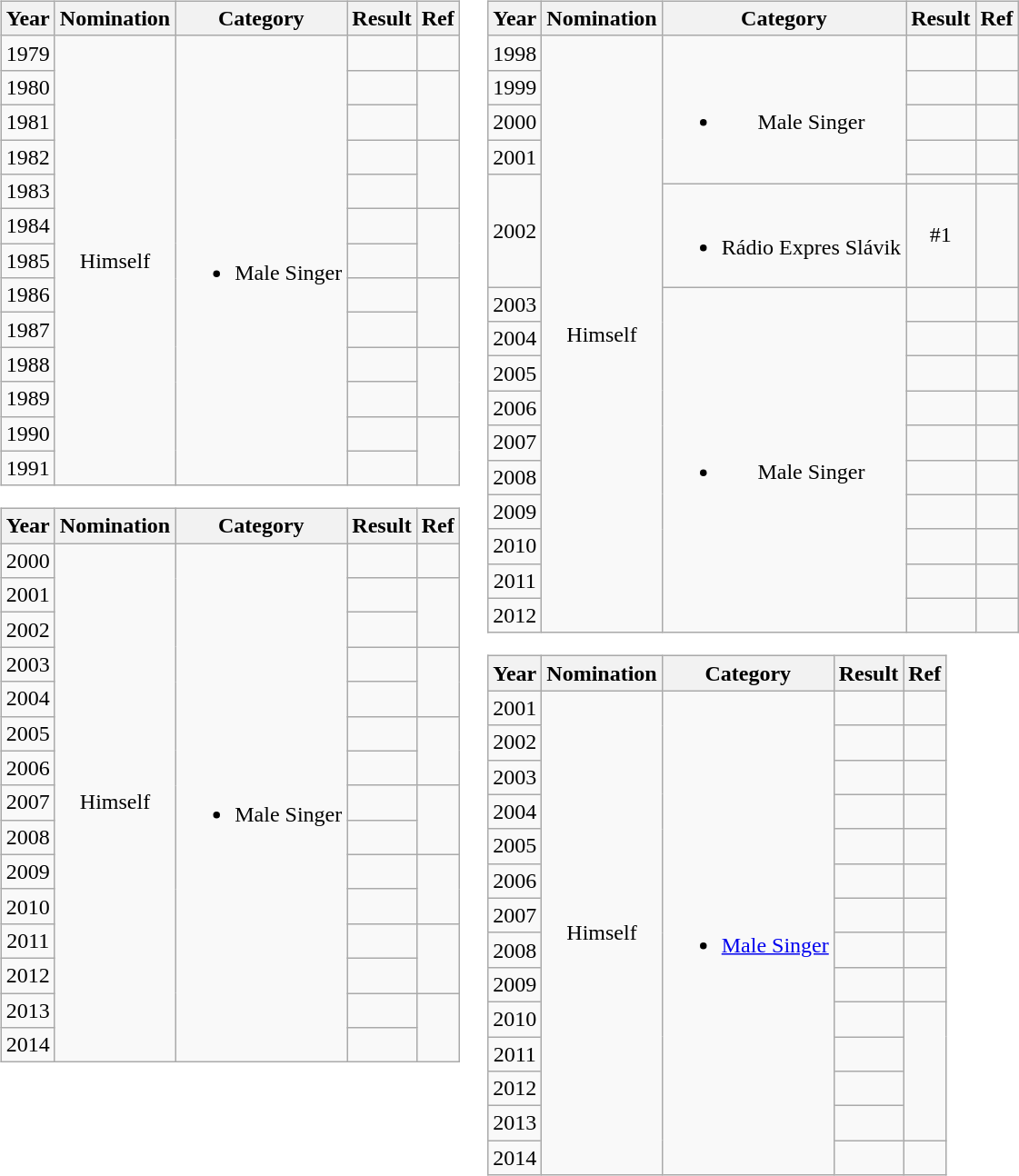<table border="0"|>
<tr>
<td valign="top"><br><table class="wikitable" style="text-align:center;">
<tr>
<th>Year</th>
<th>Nomination</th>
<th>Category</th>
<th>Result</th>
<th>Ref</th>
</tr>
<tr>
<td>1979</td>
<td rowspan="13">Himself</td>
<td rowspan="13"><br><ul><li>Male Singer</li></ul></td>
<td></td>
<td></td>
</tr>
<tr>
<td>1980</td>
<td></td>
<td rowspan="2"></td>
</tr>
<tr>
<td>1981</td>
<td></td>
</tr>
<tr>
<td>1982</td>
<td></td>
<td rowspan="2"></td>
</tr>
<tr>
<td>1983</td>
<td></td>
</tr>
<tr>
<td>1984</td>
<td></td>
<td rowspan="2"></td>
</tr>
<tr>
<td>1985</td>
<td></td>
</tr>
<tr>
<td>1986</td>
<td></td>
<td rowspan="2"></td>
</tr>
<tr>
<td>1987</td>
<td></td>
</tr>
<tr>
<td>1988</td>
<td></td>
<td rowspan="2"></td>
</tr>
<tr>
<td>1989</td>
<td></td>
</tr>
<tr>
<td>1990</td>
<td></td>
<td rowspan="2"></td>
</tr>
<tr>
<td>1991</td>
<td></td>
</tr>
</table>
<table class="wikitable" style="text-align:center;">
<tr>
<th>Year</th>
<th>Nomination</th>
<th>Category</th>
<th>Result</th>
<th>Ref</th>
</tr>
<tr>
<td>2000</td>
<td rowspan=15>Himself</td>
<td rowspan=15><br><ul><li>Male Singer</li></ul></td>
<td></td>
<td></td>
</tr>
<tr>
<td>2001</td>
<td></td>
<td rowspan="2"></td>
</tr>
<tr>
<td>2002</td>
<td></td>
</tr>
<tr>
<td>2003</td>
<td></td>
<td rowspan="2"></td>
</tr>
<tr>
<td>2004</td>
<td></td>
</tr>
<tr>
<td>2005</td>
<td></td>
<td rowspan="2"></td>
</tr>
<tr>
<td>2006</td>
<td></td>
</tr>
<tr>
<td>2007</td>
<td></td>
<td rowspan="2"></td>
</tr>
<tr>
<td>2008</td>
<td></td>
</tr>
<tr>
<td>2009</td>
<td></td>
<td rowspan="2"></td>
</tr>
<tr>
<td>2010</td>
<td></td>
</tr>
<tr>
<td>2011</td>
<td></td>
<td rowspan="2"></td>
</tr>
<tr>
<td>2012</td>
<td></td>
</tr>
<tr>
<td>2013</td>
<td></td>
<td rowspan="2"></td>
</tr>
<tr>
<td>2014</td>
<td></td>
</tr>
</table>
</td>
<td valign="top"><br><table class="wikitable" style="text-align:center;">
<tr>
<th>Year</th>
<th>Nomination</th>
<th>Category</th>
<th>Result</th>
<th>Ref</th>
</tr>
<tr>
<td>1998</td>
<td rowspan=16>Himself</td>
<td rowspan=5><br><ul><li>Male Singer</li></ul></td>
<td></td>
<td></td>
</tr>
<tr>
<td>1999</td>
<td></td>
<td></td>
</tr>
<tr>
<td>2000</td>
<td></td>
<td></td>
</tr>
<tr>
<td>2001</td>
<td></td>
<td></td>
</tr>
<tr>
<td rowspan=2>2002</td>
<td></td>
<td></td>
</tr>
<tr>
<td><br><ul><li>Rádio Expres Slávik</li></ul></td>
<td>#1</td>
<td></td>
</tr>
<tr>
<td>2003</td>
<td rowspan=10><br><ul><li>Male Singer</li></ul></td>
<td></td>
<td></td>
</tr>
<tr>
<td>2004</td>
<td></td>
<td></td>
</tr>
<tr>
<td>2005</td>
<td></td>
<td></td>
</tr>
<tr>
<td>2006</td>
<td></td>
<td></td>
</tr>
<tr>
<td>2007</td>
<td></td>
<td></td>
</tr>
<tr>
<td>2008</td>
<td></td>
<td></td>
</tr>
<tr>
<td>2009</td>
<td></td>
<td></td>
</tr>
<tr>
<td>2010</td>
<td></td>
<td></td>
</tr>
<tr>
<td>2011</td>
<td></td>
<td></td>
</tr>
<tr>
<td>2012</td>
<td></td>
<td></td>
</tr>
</table>
<table class="wikitable" style="text-align:center;">
<tr>
<th>Year</th>
<th>Nomination</th>
<th>Category</th>
<th>Result</th>
<th>Ref</th>
</tr>
<tr>
<td>2001</td>
<td rowspan="14">Himself</td>
<td rowspan="14"><br><ul><li><a href='#'>Male Singer</a></li></ul></td>
<td></td>
<td></td>
</tr>
<tr>
<td>2002</td>
<td></td>
<td></td>
</tr>
<tr>
<td>2003</td>
<td></td>
<td></td>
</tr>
<tr>
<td>2004</td>
<td></td>
<td></td>
</tr>
<tr>
<td>2005</td>
<td></td>
<td></td>
</tr>
<tr>
<td>2006</td>
<td></td>
<td></td>
</tr>
<tr>
<td>2007</td>
<td></td>
<td></td>
</tr>
<tr>
<td>2008</td>
<td></td>
<td></td>
</tr>
<tr>
<td>2009</td>
<td></td>
<td></td>
</tr>
<tr>
<td>2010</td>
<td></td>
<td rowspan=4></td>
</tr>
<tr>
<td>2011</td>
<td></td>
</tr>
<tr>
<td>2012</td>
<td></td>
</tr>
<tr>
<td>2013</td>
<td></td>
</tr>
<tr>
<td>2014</td>
<td></td>
</tr>
</table>
</td>
</tr>
</table>
